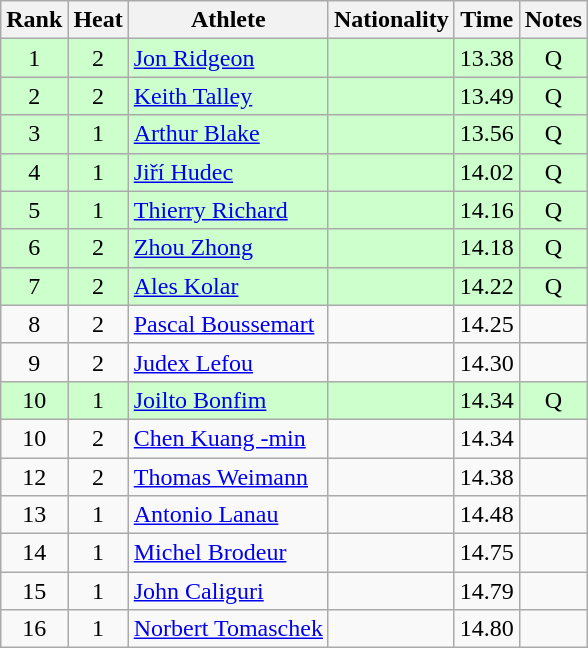<table class="wikitable sortable" style="text-align:center">
<tr>
<th>Rank</th>
<th>Heat</th>
<th>Athlete</th>
<th>Nationality</th>
<th>Time</th>
<th>Notes</th>
</tr>
<tr bgcolor=ccffcc>
<td>1</td>
<td>2</td>
<td align=left><a href='#'>Jon Ridgeon</a></td>
<td align=left></td>
<td>13.38</td>
<td>Q</td>
</tr>
<tr bgcolor=ccffcc>
<td>2</td>
<td>2</td>
<td align=left><a href='#'>Keith Talley</a></td>
<td align=left></td>
<td>13.49</td>
<td>Q</td>
</tr>
<tr bgcolor=ccffcc>
<td>3</td>
<td>1</td>
<td align=left><a href='#'>Arthur Blake</a></td>
<td align=left></td>
<td>13.56</td>
<td>Q</td>
</tr>
<tr bgcolor=ccffcc>
<td>4</td>
<td>1</td>
<td align=left><a href='#'>Jiří Hudec</a></td>
<td align=left></td>
<td>14.02</td>
<td>Q</td>
</tr>
<tr bgcolor=ccffcc>
<td>5</td>
<td>1</td>
<td align=left><a href='#'>Thierry Richard</a></td>
<td align=left></td>
<td>14.16</td>
<td>Q</td>
</tr>
<tr bgcolor=ccffcc>
<td>6</td>
<td>2</td>
<td align=left><a href='#'>Zhou Zhong</a></td>
<td align=left></td>
<td>14.18</td>
<td>Q</td>
</tr>
<tr bgcolor=ccffcc>
<td>7</td>
<td>2</td>
<td align=left><a href='#'>Ales Kolar</a></td>
<td align=left></td>
<td>14.22</td>
<td>Q</td>
</tr>
<tr>
<td>8</td>
<td>2</td>
<td align=left><a href='#'>Pascal Boussemart</a></td>
<td align=left></td>
<td>14.25</td>
<td></td>
</tr>
<tr>
<td>9</td>
<td>2</td>
<td align=left><a href='#'>Judex Lefou</a></td>
<td align=left></td>
<td>14.30</td>
<td></td>
</tr>
<tr bgcolor=ccffcc>
<td>10</td>
<td>1</td>
<td align=left><a href='#'>Joilto Bonfim</a></td>
<td align=left></td>
<td>14.34</td>
<td>Q</td>
</tr>
<tr>
<td>10</td>
<td>2</td>
<td align=left><a href='#'>Chen Kuang -min</a></td>
<td align=left></td>
<td>14.34</td>
<td></td>
</tr>
<tr>
<td>12</td>
<td>2</td>
<td align=left><a href='#'>Thomas Weimann</a></td>
<td align=left></td>
<td>14.38</td>
<td></td>
</tr>
<tr>
<td>13</td>
<td>1</td>
<td align=left><a href='#'>Antonio Lanau</a></td>
<td align=left></td>
<td>14.48</td>
<td></td>
</tr>
<tr>
<td>14</td>
<td>1</td>
<td align=left><a href='#'>Michel Brodeur</a></td>
<td align=left></td>
<td>14.75</td>
<td></td>
</tr>
<tr>
<td>15</td>
<td>1</td>
<td align=left><a href='#'>John Caliguri</a></td>
<td align=left></td>
<td>14.79</td>
<td></td>
</tr>
<tr>
<td>16</td>
<td>1</td>
<td align=left><a href='#'>Norbert Tomaschek</a></td>
<td align=left></td>
<td>14.80</td>
<td></td>
</tr>
</table>
